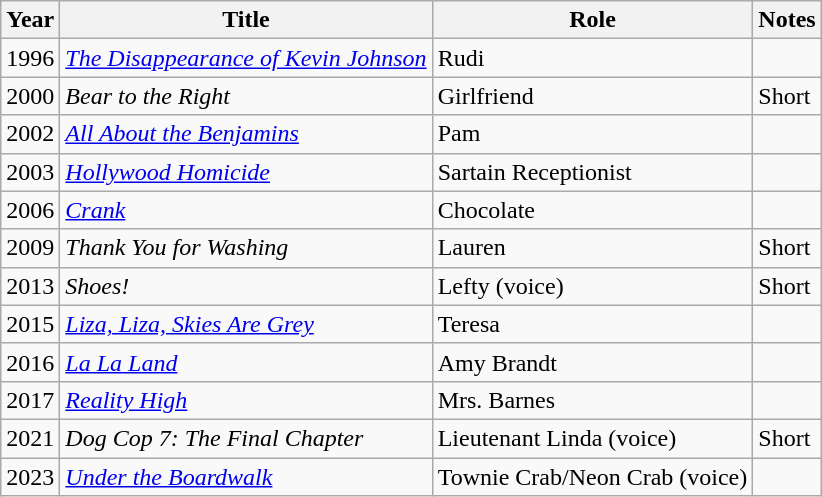<table class="wikitable plainrowheaders sortable" style="margin-right: 0;">
<tr>
<th>Year</th>
<th>Title</th>
<th>Role</th>
<th>Notes</th>
</tr>
<tr>
<td>1996</td>
<td><em><a href='#'>The Disappearance of Kevin Johnson</a></em></td>
<td>Rudi</td>
<td></td>
</tr>
<tr>
<td>2000</td>
<td><em>Bear to the Right</em></td>
<td>Girlfriend</td>
<td>Short</td>
</tr>
<tr>
<td>2002</td>
<td><em><a href='#'>All About the Benjamins</a></em></td>
<td>Pam</td>
<td></td>
</tr>
<tr>
<td>2003</td>
<td><em><a href='#'>Hollywood Homicide</a></em></td>
<td>Sartain Receptionist</td>
<td></td>
</tr>
<tr>
<td>2006</td>
<td><em><a href='#'>Crank</a></em></td>
<td>Chocolate</td>
<td></td>
</tr>
<tr>
<td>2009</td>
<td><em>Thank You for Washing</em></td>
<td>Lauren</td>
<td>Short</td>
</tr>
<tr>
<td>2013</td>
<td><em>Shoes!</em></td>
<td>Lefty (voice)</td>
<td>Short</td>
</tr>
<tr>
<td>2015</td>
<td><em><a href='#'>Liza, Liza, Skies Are Grey</a></em></td>
<td>Teresa</td>
<td></td>
</tr>
<tr>
<td>2016</td>
<td><em><a href='#'>La La Land</a></em></td>
<td>Amy Brandt</td>
<td></td>
</tr>
<tr>
<td>2017</td>
<td><em><a href='#'>Reality High</a></em></td>
<td>Mrs. Barnes</td>
<td></td>
</tr>
<tr>
<td>2021</td>
<td><em>Dog Cop 7: The Final Chapter</em></td>
<td>Lieutenant Linda (voice)</td>
<td>Short</td>
</tr>
<tr>
<td>2023</td>
<td><em><a href='#'>Under the Boardwalk</a></em></td>
<td>Townie Crab/Neon Crab (voice)</td>
<td></td>
</tr>
</table>
